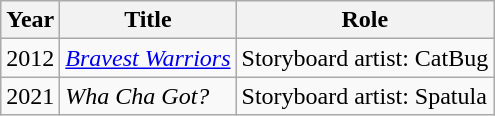<table class="wikitable sortable">
<tr>
<th>Year</th>
<th>Title</th>
<th>Role</th>
</tr>
<tr>
<td>2012</td>
<td><em><a href='#'>Bravest Warriors</a></em></td>
<td>Storyboard artist: CatBug</td>
</tr>
<tr>
<td>2021</td>
<td><em>Wha Cha Got?</em></td>
<td>Storyboard artist: Spatula</td>
</tr>
</table>
